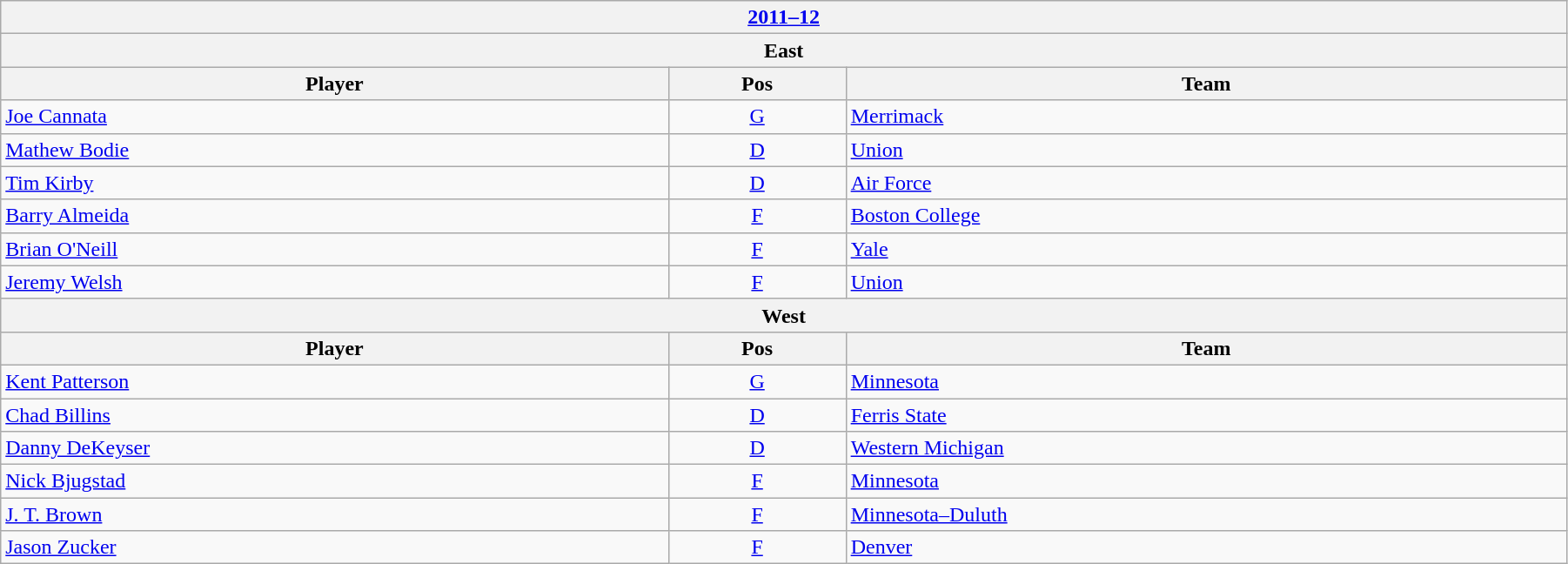<table class="wikitable" width=95%>
<tr>
<th colspan=3><a href='#'>2011–12</a></th>
</tr>
<tr>
<th colspan=3><strong>East</strong></th>
</tr>
<tr>
<th>Player</th>
<th>Pos</th>
<th>Team</th>
</tr>
<tr>
<td><a href='#'>Joe Cannata</a></td>
<td style="text-align:center;"><a href='#'>G</a></td>
<td><a href='#'>Merrimack</a></td>
</tr>
<tr>
<td><a href='#'>Mathew Bodie</a></td>
<td style="text-align:center;"><a href='#'>D</a></td>
<td><a href='#'>Union</a></td>
</tr>
<tr>
<td><a href='#'>Tim Kirby</a></td>
<td style="text-align:center;"><a href='#'>D</a></td>
<td><a href='#'>Air Force</a></td>
</tr>
<tr>
<td><a href='#'>Barry Almeida</a></td>
<td style="text-align:center;"><a href='#'>F</a></td>
<td><a href='#'>Boston College</a></td>
</tr>
<tr>
<td><a href='#'>Brian O'Neill</a></td>
<td style="text-align:center;"><a href='#'>F</a></td>
<td><a href='#'>Yale</a></td>
</tr>
<tr>
<td><a href='#'>Jeremy Welsh</a></td>
<td style="text-align:center;"><a href='#'>F</a></td>
<td><a href='#'>Union</a></td>
</tr>
<tr>
<th colspan=3><strong>West</strong></th>
</tr>
<tr>
<th>Player</th>
<th>Pos</th>
<th>Team</th>
</tr>
<tr>
<td><a href='#'>Kent Patterson</a></td>
<td style="text-align:center;"><a href='#'>G</a></td>
<td><a href='#'>Minnesota</a></td>
</tr>
<tr>
<td><a href='#'>Chad Billins</a></td>
<td style="text-align:center;"><a href='#'>D</a></td>
<td><a href='#'>Ferris State</a></td>
</tr>
<tr>
<td><a href='#'>Danny DeKeyser</a></td>
<td style="text-align:center;"><a href='#'>D</a></td>
<td><a href='#'>Western Michigan</a></td>
</tr>
<tr>
<td><a href='#'>Nick Bjugstad</a></td>
<td style="text-align:center;"><a href='#'>F</a></td>
<td><a href='#'>Minnesota</a></td>
</tr>
<tr>
<td><a href='#'>J. T. Brown</a></td>
<td style="text-align:center;"><a href='#'>F</a></td>
<td><a href='#'>Minnesota–Duluth</a></td>
</tr>
<tr>
<td><a href='#'>Jason Zucker</a></td>
<td style="text-align:center;"><a href='#'>F</a></td>
<td><a href='#'>Denver</a></td>
</tr>
</table>
